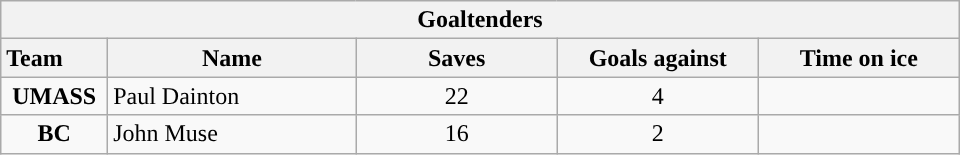<table class="wikitable" style="width:40em; text-align:right;">
<tr>
<th colspan=5>Goaltenders</th>
</tr>
<tr>
<th style="width:4em; text-align:left;">Team</th>
<th style="width:10em;">Name</th>
<th style="width:8em;">Saves</th>
<th style="width:8em;">Goals against</th>
<th style="width:8em;">Time on ice</th>
</tr>
<tr>
<td align=center><strong>UMASS</strong></td>
<td style="text-align:left;">Paul Dainton</td>
<td align=center>22</td>
<td align=center>4</td>
<td align=center></td>
</tr>
<tr>
<td align=center><strong>BC</strong></td>
<td style="text-align:left;">John Muse</td>
<td align=center>16</td>
<td align=center>2</td>
<td align=center></td>
</tr>
</table>
